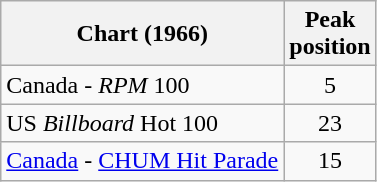<table class="wikitable">
<tr>
<th align="left">Chart (1966)</th>
<th style="text-align:center;">Peak<br>position</th>
</tr>
<tr>
<td align="left">Canada - <em>RPM</em> 100</td>
<td style="text-align:center;">5</td>
</tr>
<tr>
<td align="left">US <em>Billboard</em> Hot 100</td>
<td style="text-align:center;">23</td>
</tr>
<tr>
<td align="left"><a href='#'>Canada</a> - <a href='#'>CHUM Hit Parade</a></td>
<td style="text-align:center;">15</td>
</tr>
</table>
